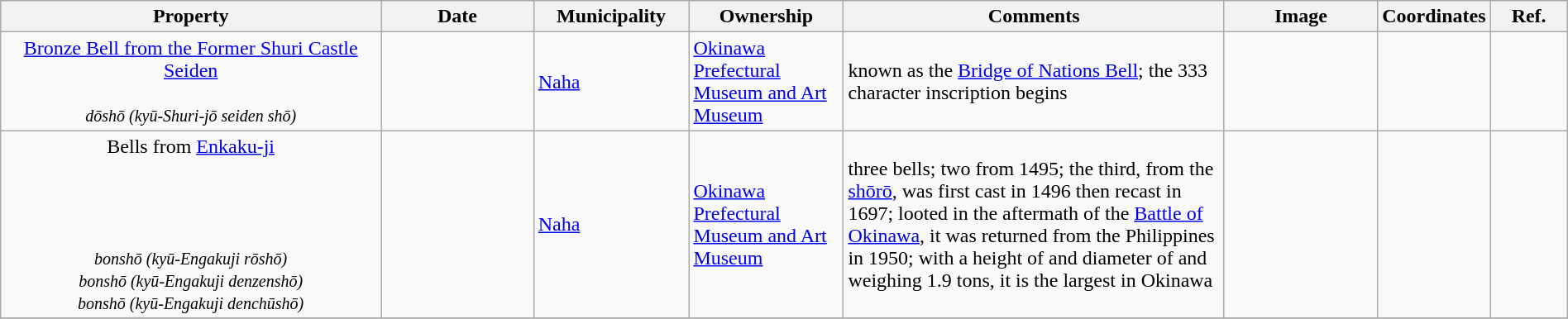<table class="wikitable sortable"  style="width:100%;">
<tr>
<th width="25%" align="left">Property</th>
<th width="10%" align="left">Date</th>
<th width="10%" align="left">Municipality</th>
<th width="10%" align="left">Ownership</th>
<th width="25%" align="left" class="unsortable">Comments</th>
<th width="10%" align="left" class="unsortable">Image</th>
<th width="5%" align="left" class="unsortable">Coordinates</th>
<th width="5%" align="left" class="unsortable">Ref.</th>
</tr>
<tr>
<td align="center"><a href='#'>Bronze Bell from the Former Shuri Castle Seiden</a><br><br><small><em>dōshō (kyū-Shuri-jō seiden shō)</em></small></td>
<td></td>
<td><a href='#'>Naha</a></td>
<td><a href='#'>Okinawa Prefectural Museum and Art Museum</a></td>
<td>known as the <a href='#'>Bridge of Nations Bell</a>; the 333 character inscription begins </td>
<td></td>
<td></td>
<td></td>
</tr>
<tr>
<td align="center">Bells from <a href='#'>Enkaku-ji</a><br><br><br><br><br><small><em>bonshō (kyū-Engakuji rōshō)<br>bonshō (kyū-Engakuji denzenshō)<br>bonshō (kyū-Engakuji denchūshō)</em></small></td>
<td></td>
<td><a href='#'>Naha</a></td>
<td><a href='#'>Okinawa Prefectural Museum and Art Museum</a></td>
<td>three bells; two from 1495; the third, from the <a href='#'>shōrō</a>, was first cast in 1496 then recast in 1697; looted in the aftermath of the <a href='#'>Battle of Okinawa</a>, it was returned from the Philippines in 1950; with a height of  and diameter of  and weighing 1.9 tons, it is the largest in Okinawa</td>
<td></td>
<td></td>
<td>  </td>
</tr>
<tr>
</tr>
</table>
